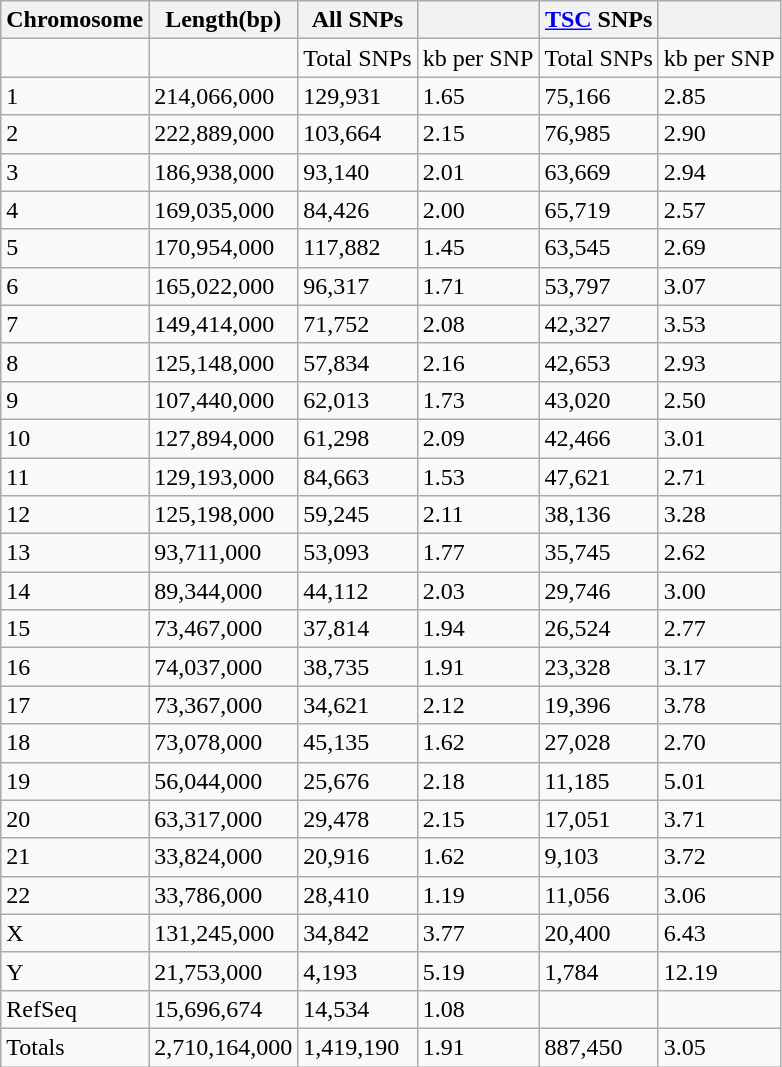<table class="wikitable">
<tr>
<th>Chromosome</th>
<th>Length(bp)</th>
<th>All SNPs</th>
<th></th>
<th><a href='#'>TSC</a> SNPs</th>
<th></th>
</tr>
<tr>
<td></td>
<td></td>
<td>Total SNPs</td>
<td>kb per SNP</td>
<td>Total SNPs</td>
<td>kb per SNP</td>
</tr>
<tr>
<td>1</td>
<td>214,066,000</td>
<td>129,931</td>
<td>1.65</td>
<td>75,166</td>
<td>2.85</td>
</tr>
<tr>
<td>2</td>
<td>222,889,000</td>
<td>103,664</td>
<td>2.15</td>
<td>76,985</td>
<td>2.90</td>
</tr>
<tr>
<td>3</td>
<td>186,938,000</td>
<td>93,140</td>
<td>2.01</td>
<td>63,669</td>
<td>2.94</td>
</tr>
<tr>
<td>4</td>
<td>169,035,000</td>
<td>84,426</td>
<td>2.00</td>
<td>65,719</td>
<td>2.57</td>
</tr>
<tr>
<td>5</td>
<td>170,954,000</td>
<td>117,882</td>
<td>1.45</td>
<td>63,545</td>
<td>2.69</td>
</tr>
<tr>
<td>6</td>
<td>165,022,000</td>
<td>96,317</td>
<td>1.71</td>
<td>53,797</td>
<td>3.07</td>
</tr>
<tr>
<td>7</td>
<td>149,414,000</td>
<td>71,752</td>
<td>2.08</td>
<td>42,327</td>
<td>3.53</td>
</tr>
<tr>
<td>8</td>
<td>125,148,000</td>
<td>57,834</td>
<td>2.16</td>
<td>42,653</td>
<td>2.93</td>
</tr>
<tr>
<td>9</td>
<td>107,440,000</td>
<td>62,013</td>
<td>1.73</td>
<td>43,020</td>
<td>2.50</td>
</tr>
<tr>
<td>10</td>
<td>127,894,000</td>
<td>61,298</td>
<td>2.09</td>
<td>42,466</td>
<td>3.01</td>
</tr>
<tr>
<td>11</td>
<td>129,193,000</td>
<td>84,663</td>
<td>1.53</td>
<td>47,621</td>
<td>2.71</td>
</tr>
<tr>
<td>12</td>
<td>125,198,000</td>
<td>59,245</td>
<td>2.11</td>
<td>38,136</td>
<td>3.28</td>
</tr>
<tr>
<td>13</td>
<td>93,711,000</td>
<td>53,093</td>
<td>1.77</td>
<td>35,745</td>
<td>2.62</td>
</tr>
<tr>
<td>14</td>
<td>89,344,000</td>
<td>44,112</td>
<td>2.03</td>
<td>29,746</td>
<td>3.00</td>
</tr>
<tr>
<td>15</td>
<td>73,467,000</td>
<td>37,814</td>
<td>1.94</td>
<td>26,524</td>
<td>2.77</td>
</tr>
<tr>
<td>16</td>
<td>74,037,000</td>
<td>38,735</td>
<td>1.91</td>
<td>23,328</td>
<td>3.17</td>
</tr>
<tr>
<td>17</td>
<td>73,367,000</td>
<td>34,621</td>
<td>2.12</td>
<td>19,396</td>
<td>3.78</td>
</tr>
<tr>
<td>18</td>
<td>73,078,000</td>
<td>45,135</td>
<td>1.62</td>
<td>27,028</td>
<td>2.70</td>
</tr>
<tr>
<td>19</td>
<td>56,044,000</td>
<td>25,676</td>
<td>2.18</td>
<td>11,185</td>
<td>5.01</td>
</tr>
<tr>
<td>20</td>
<td>63,317,000</td>
<td>29,478</td>
<td>2.15</td>
<td>17,051</td>
<td>3.71</td>
</tr>
<tr>
<td>21</td>
<td>33,824,000</td>
<td>20,916</td>
<td>1.62</td>
<td>9,103</td>
<td>3.72</td>
</tr>
<tr>
<td>22</td>
<td>33,786,000</td>
<td>28,410</td>
<td>1.19</td>
<td>11,056</td>
<td>3.06</td>
</tr>
<tr>
<td>X</td>
<td>131,245,000</td>
<td>34,842</td>
<td>3.77</td>
<td>20,400</td>
<td>6.43</td>
</tr>
<tr>
<td>Y</td>
<td>21,753,000</td>
<td>4,193</td>
<td>5.19</td>
<td>1,784</td>
<td>12.19</td>
</tr>
<tr>
<td>RefSeq</td>
<td>15,696,674</td>
<td>14,534</td>
<td>1.08</td>
<td></td>
</tr>
<tr>
<td>Totals</td>
<td>2,710,164,000</td>
<td>1,419,190</td>
<td>1.91</td>
<td>887,450</td>
<td>3.05</td>
</tr>
</table>
